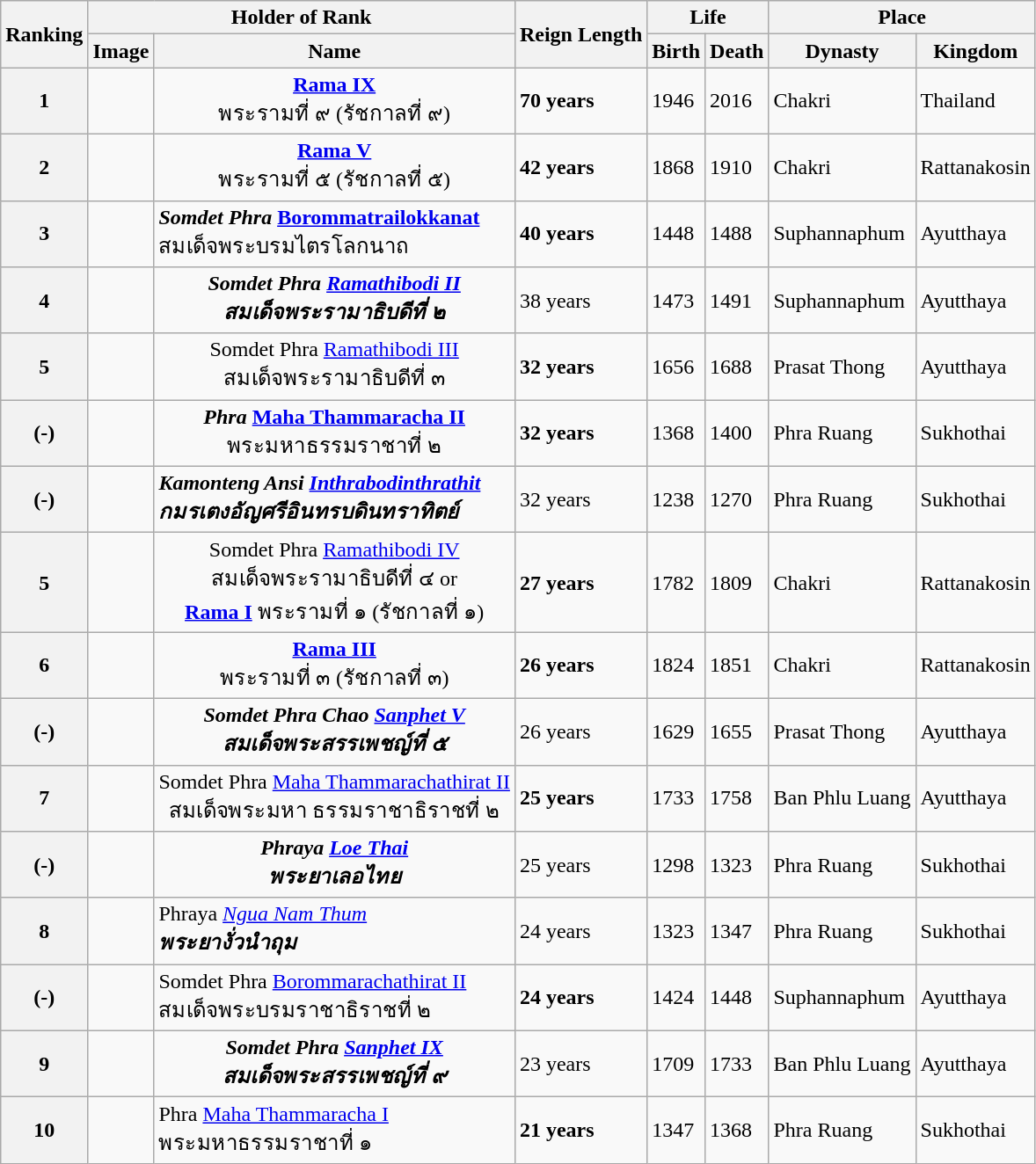<table class="wikitable">
<tr>
<th rowspan="2">Ranking</th>
<th colspan="2">Holder of Rank</th>
<th rowspan="2">Reign Length</th>
<th colspan="2">Life</th>
<th colspan="2">Place</th>
</tr>
<tr>
<th>Image</th>
<th>Name</th>
<th>Birth</th>
<th>Death</th>
<th>Dynasty</th>
<th>Kingdom</th>
</tr>
<tr>
<th align="center">1</th>
<td align="center"></td>
<td align="center"><strong><a href='#'>Rama IX</a></strong><br>พระรามที่ ๙
(รัชกาลที่ ๙)</td>
<td><strong>70 years</strong></td>
<td>1946</td>
<td>2016</td>
<td>Chakri</td>
<td>Thailand</td>
</tr>
<tr>
<th align="center">2</th>
<td align="center"></td>
<td align="center"><strong><a href='#'>Rama V</a></strong><br>พระรามที่ ๕ 
(รัชกาลที่ ๕)</td>
<td><strong>42 years</strong></td>
<td>1868</td>
<td>1910</td>
<td>Chakri</td>
<td>Rattanakosin</td>
</tr>
<tr>
<th align="center">3</th>
<td></td>
<td><strong><em>Somdet Phra</em></strong> <strong><a href='#'>Borommatrailokkanat</a></strong><br>สมเด็จพระบรมไตรโลกนาถ</td>
<td><strong>40 years</strong></td>
<td>1448</td>
<td>1488</td>
<td>Suphannaphum</td>
<td>Ayutthaya</td>
</tr>
<tr>
<th align="center">4</th>
<td></td>
<td align="center"><strong><em>Somdet Phra<em> <a href='#'>Ramathibodi II</a><strong><br>สมเด็จพระรามาธิบดีที่ ๒</td>
<td></strong>38 years<strong></td>
<td>1473</td>
<td>1491</td>
<td>Suphannaphum</td>
<td>Ayutthaya</td>
</tr>
<tr>
<th align="center">5</th>
<td align="center"></td>
<td align="center"></em></strong>Somdet Phra</em> <a href='#'>Ramathibodi III</a></strong><br>สมเด็จพระรามาธิบดีที่ ๓</td>
<td><strong>32 years</strong></td>
<td>1656</td>
<td>1688</td>
<td>Prasat Thong</td>
<td>Ayutthaya</td>
</tr>
<tr>
<th align="center">(-)</th>
<td align="center"></td>
<td align="center"><strong><em>Phra</em></strong> <strong><a href='#'>Maha Thammaracha II</a></strong><br>พระมหาธรรมราชาที่ ๒</td>
<td><strong>32 years</strong></td>
<td>1368</td>
<td>1400</td>
<td>Phra Ruang</td>
<td>Sukhothai</td>
</tr>
<tr>
<th align="center">(-)</th>
<td></td>
<td><strong><em>Kamonteng Ansi<em> <a href='#'>Inthrabodinthrathit</a><strong><br>กมรเตงอัญศรีอินทรบดินทราทิตย์</td>
<td></strong>32 years<strong></td>
<td>1238</td>
<td>1270</td>
<td>Phra Ruang</td>
<td>Sukhothai</td>
</tr>
<tr>
<th align="center">5</th>
<td align="center"></td>
<td align="center"></em></strong>Somdet Phra</em> <a href='#'>Ramathibodi IV</a></strong><br>สมเด็จพระรามาธิบดีที่ ๔
or<br><strong><a href='#'>Rama I</a></strong>
พระรามที่ ๑ 
(รัชกาลที่ ๑)</td>
<td><strong>27 years</strong></td>
<td>1782</td>
<td>1809</td>
<td>Chakri</td>
<td>Rattanakosin</td>
</tr>
<tr>
<th align="center">6</th>
<td align="center"></td>
<td align="center"><strong><a href='#'>Rama III</a></strong><br>พระรามที่ ๓ (รัชกาลที่ ๓)</td>
<td><strong>26 years</strong></td>
<td>1824</td>
<td>1851</td>
<td>Chakri</td>
<td>Rattanakosin</td>
</tr>
<tr>
<th align="center">(-)</th>
<td align="center"></td>
<td align="center"><strong><em>Somdet Phra Chao<em> <a href='#'>Sanphet V</a><strong><br>สมเด็จพระสรรเพชญ์ที่ ๕</td>
<td></strong>26 years<strong></td>
<td>1629</td>
<td>1655</td>
<td>Prasat Thong</td>
<td>Ayutthaya</td>
</tr>
<tr>
<th align="center">7</th>
<td align="center"></td>
<td align="center"></em></strong>Somdet Phra</em> <a href='#'>Maha Thammarachathirat II</a></strong><br>สมเด็จพระมหา
ธรรมราชาธิราชที่ ๒</td>
<td><strong>25 years</strong></td>
<td>1733</td>
<td>1758</td>
<td>Ban Phlu Luang</td>
<td>Ayutthaya</td>
</tr>
<tr>
<th align="center">(-)</th>
<td align="center"></td>
<td align="center"><strong><em>Phraya<em> <a href='#'>Loe Thai</a><strong><br>พระยาเลอไทย</td>
<td></strong>25 years<strong></td>
<td>1298</td>
<td>1323</td>
<td>Phra Ruang</td>
<td>Sukhothai</td>
</tr>
<tr>
<th align="center">8</th>
<td></td>
<td></em></strong>Phraya<strong><em> </strong><a href='#'>Ngua Nam Thum</a><strong><br>พระยางั่วนำถุม</td>
<td></strong>24 years<strong></td>
<td>1323</td>
<td>1347</td>
<td>Phra Ruang</td>
<td>Sukhothai</td>
</tr>
<tr>
<th align="center"></strong>(-)<strong></th>
<td></td>
<td></em></strong>Somdet Phra</em> <a href='#'>Borommarachathirat II</a></strong><br>สมเด็จพระบรมราชาธิราชที่ ๒</td>
<td><strong>24 years</strong></td>
<td>1424</td>
<td>1448</td>
<td>Suphannaphum</td>
<td>Ayutthaya</td>
</tr>
<tr>
<th align="center">9</th>
<td align="center"></td>
<td align="center"><strong><em>Somdet Phra<em> <a href='#'>Sanphet IX</a><strong><br>สมเด็จพระสรรเพชญ์ที่ ๙</td>
<td></strong>23 years<strong></td>
<td>1709</td>
<td>1733</td>
<td>Ban Phlu Luang</td>
<td>Ayutthaya</td>
</tr>
<tr>
<th align="center">10</th>
<td></td>
<td></em></strong>Phra</em> <a href='#'>Maha Thammaracha I</a></strong><br>พระมหาธรรมราชาที่ ๑</td>
<td><strong>21 years</strong></td>
<td>1347</td>
<td>1368</td>
<td>Phra Ruang</td>
<td>Sukhothai</td>
</tr>
</table>
